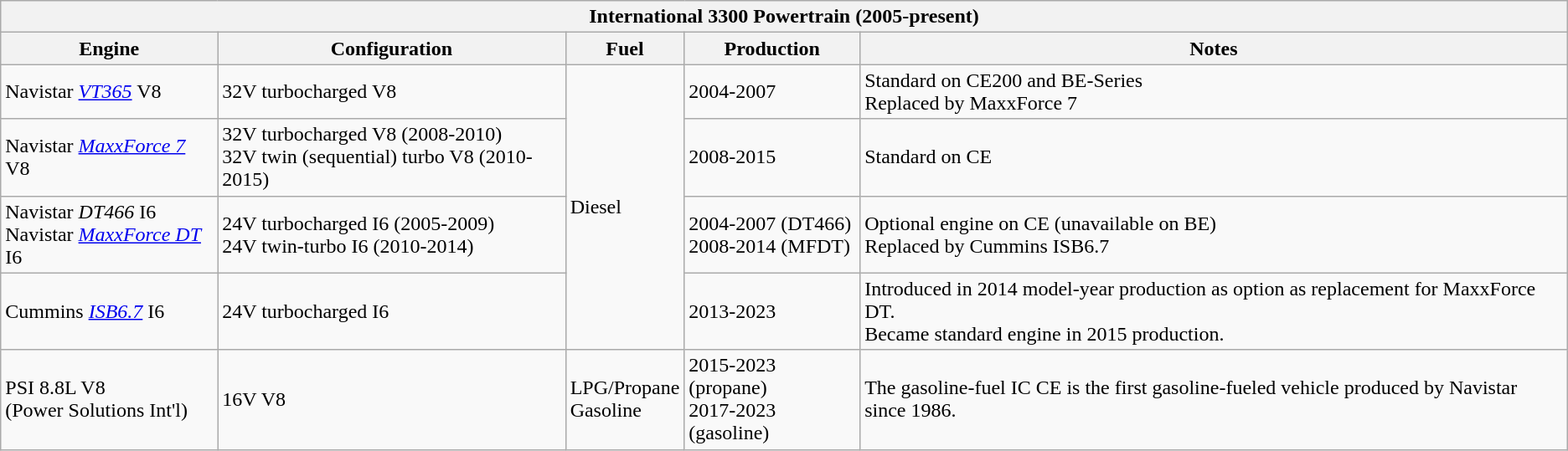<table class="wikitable">
<tr>
<th colspan="5">International 3300 Powertrain (2005-present)</th>
</tr>
<tr>
<th>Engine</th>
<th>Configuration</th>
<th>Fuel</th>
<th>Production</th>
<th>Notes</th>
</tr>
<tr>
<td>Navistar <em><a href='#'>VT365</a></em> V8</td>
<td> 32V turbocharged V8</td>
<td rowspan="4">Diesel</td>
<td>2004-2007</td>
<td>Standard on CE200 and BE-Series<br>Replaced by MaxxForce 7</td>
</tr>
<tr>
<td>Navistar <em><a href='#'>MaxxForce 7</a></em> V8</td>
<td> 32V turbocharged V8 (2008-2010)<br> 32V twin (sequential) turbo V8 (2010-2015)</td>
<td>2008-2015</td>
<td>Standard on CE</td>
</tr>
<tr>
<td>Navistar <em>DT466</em> I6<br>Navistar <em><a href='#'>MaxxForce DT</a></em> I6</td>
<td> 24V turbocharged I6 (2005-2009)<br> 24V twin-turbo I6 (2010-2014)</td>
<td>2004-2007 (DT466)<br>2008-2014 (MFDT)</td>
<td>Optional engine on CE (unavailable on BE)<br>Replaced by Cummins ISB6.7</td>
</tr>
<tr>
<td>Cummins <em><a href='#'>ISB6.7</a></em> I6</td>
<td> 24V turbocharged I6</td>
<td>2013-2023</td>
<td>Introduced in 2014 model-year production as option as replacement for MaxxForce DT.<br>Became standard engine in 2015 production.</td>
</tr>
<tr>
<td>PSI 8.8L V8<br>(Power Solutions Int'l)</td>
<td> 16V V8</td>
<td>LPG/Propane<br>Gasoline</td>
<td>2015-2023 (propane)<br>2017-2023 (gasoline)</td>
<td>The gasoline-fuel IC CE is the first gasoline-fueled vehicle produced by Navistar since 1986.</td>
</tr>
</table>
